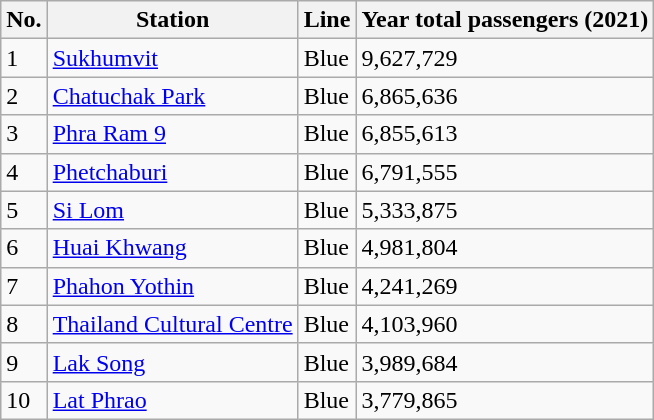<table class="wikitable">
<tr>
<th>No.</th>
<th>Station</th>
<th>Line</th>
<th>Year total passengers (2021)</th>
</tr>
<tr>
<td>1</td>
<td><a href='#'>Sukhumvit</a></td>
<td>Blue</td>
<td>9,627,729</td>
</tr>
<tr>
<td>2</td>
<td><a href='#'>Chatuchak Park</a></td>
<td>Blue</td>
<td>6,865,636</td>
</tr>
<tr>
<td>3</td>
<td><a href='#'>Phra Ram 9</a></td>
<td>Blue</td>
<td>6,855,613</td>
</tr>
<tr>
<td>4</td>
<td><a href='#'>Phetchaburi</a></td>
<td>Blue</td>
<td>6,791,555</td>
</tr>
<tr>
<td>5</td>
<td><a href='#'>Si Lom</a></td>
<td>Blue</td>
<td>5,333,875</td>
</tr>
<tr>
<td>6</td>
<td><a href='#'>Huai Khwang</a></td>
<td>Blue</td>
<td>4,981,804</td>
</tr>
<tr>
<td>7</td>
<td><a href='#'>Phahon Yothin</a></td>
<td>Blue</td>
<td>4,241,269</td>
</tr>
<tr>
<td>8</td>
<td><a href='#'>Thailand Cultural Centre</a></td>
<td>Blue</td>
<td>4,103,960</td>
</tr>
<tr>
<td>9</td>
<td><a href='#'>Lak Song</a></td>
<td>Blue</td>
<td>3,989,684</td>
</tr>
<tr>
<td>10</td>
<td><a href='#'>Lat Phrao</a></td>
<td>Blue</td>
<td>3,779,865</td>
</tr>
</table>
